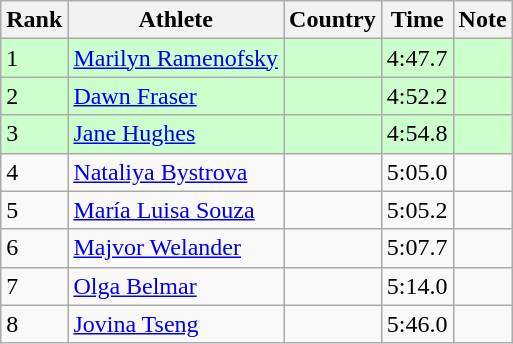<table class="wikitable sortable">
<tr>
<th>Rank</th>
<th>Athlete</th>
<th>Country</th>
<th>Time</th>
<th>Note</th>
</tr>
<tr bgcolor=#CCFFCC>
<td>1</td>
<td><a href='#'>Marilyn Ramenofsky</a></td>
<td></td>
<td>4:47.7</td>
<td></td>
</tr>
<tr bgcolor=#CCFFCC>
<td>2</td>
<td><a href='#'>Dawn Fraser</a></td>
<td></td>
<td>4:52.2</td>
<td></td>
</tr>
<tr bgcolor=#CCFFCC>
<td>3</td>
<td><a href='#'>Jane Hughes</a></td>
<td></td>
<td>4:54.8</td>
<td></td>
</tr>
<tr>
<td>4</td>
<td><a href='#'>Nataliya Bystrova</a></td>
<td></td>
<td>5:05.0</td>
<td></td>
</tr>
<tr>
<td>5</td>
<td><a href='#'>María Luisa Souza</a></td>
<td></td>
<td>5:05.2</td>
<td></td>
</tr>
<tr>
<td>6</td>
<td><a href='#'>Majvor Welander</a></td>
<td></td>
<td>5:07.7</td>
<td></td>
</tr>
<tr>
<td>7</td>
<td><a href='#'>Olga Belmar</a></td>
<td></td>
<td>5:14.0</td>
<td></td>
</tr>
<tr>
<td>8</td>
<td><a href='#'>Jovina Tseng</a></td>
<td></td>
<td>5:46.0</td>
<td></td>
</tr>
</table>
